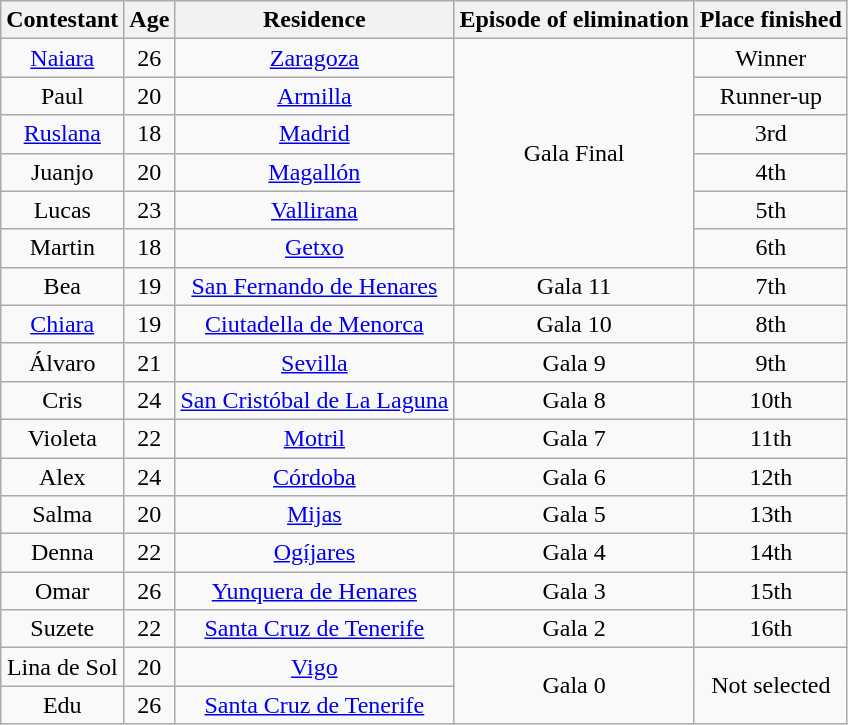<table class="wikitable" style="text-align:center">
<tr>
<th>Contestant</th>
<th>Age</th>
<th>Residence</th>
<th>Episode of elimination</th>
<th>Place finished</th>
</tr>
<tr>
<td><a href='#'>Naiara</a></td>
<td>26</td>
<td><a href='#'>Zaragoza</a></td>
<td rowspan=6>Gala Final</td>
<td>Winner</td>
</tr>
<tr>
<td>Paul</td>
<td>20</td>
<td><a href='#'>Armilla</a></td>
<td>Runner-up</td>
</tr>
<tr>
<td><a href='#'>Ruslana</a></td>
<td>18</td>
<td><a href='#'>Madrid</a></td>
<td>3rd</td>
</tr>
<tr>
<td>Juanjo</td>
<td>20</td>
<td><a href='#'>Magallón</a></td>
<td>4th</td>
</tr>
<tr>
<td>Lucas</td>
<td>23</td>
<td><a href='#'>Vallirana</a></td>
<td>5th</td>
</tr>
<tr>
<td>Martin</td>
<td>18</td>
<td><a href='#'>Getxo</a></td>
<td>6th</td>
</tr>
<tr>
<td>Bea</td>
<td>19</td>
<td><a href='#'>San Fernando de Henares</a></td>
<td>Gala 11</td>
<td>7th</td>
</tr>
<tr>
<td><a href='#'>Chiara</a></td>
<td>19</td>
<td><a href='#'>Ciutadella de Menorca</a></td>
<td>Gala 10</td>
<td>8th</td>
</tr>
<tr>
<td>Álvaro</td>
<td>21</td>
<td><a href='#'>Sevilla</a></td>
<td>Gala 9</td>
<td>9th</td>
</tr>
<tr>
<td>Cris</td>
<td>24</td>
<td><a href='#'>San Cristóbal de La Laguna</a></td>
<td>Gala 8</td>
<td>10th</td>
</tr>
<tr>
<td>Violeta</td>
<td>22</td>
<td><a href='#'>Motril</a></td>
<td>Gala 7</td>
<td>11th</td>
</tr>
<tr>
<td>Alex</td>
<td>24</td>
<td><a href='#'>Córdoba</a></td>
<td>Gala 6</td>
<td>12th</td>
</tr>
<tr>
<td>Salma</td>
<td>20</td>
<td><a href='#'>Mijas</a></td>
<td>Gala 5</td>
<td>13th</td>
</tr>
<tr>
<td>Denna</td>
<td>22</td>
<td><a href='#'>Ogíjares</a></td>
<td>Gala 4</td>
<td>14th</td>
</tr>
<tr>
<td>Omar</td>
<td>26</td>
<td><a href='#'>Yunquera de Henares</a></td>
<td>Gala 3</td>
<td>15th</td>
</tr>
<tr>
<td>Suzete</td>
<td>22</td>
<td><a href='#'>Santa Cruz de Tenerife</a></td>
<td>Gala 2</td>
<td>16th</td>
</tr>
<tr>
<td>Lina de Sol</td>
<td>20</td>
<td><a href='#'>Vigo</a></td>
<td rowspan=2>Gala 0</td>
<td rowspan=2>Not selected</td>
</tr>
<tr>
<td>Edu</td>
<td>26</td>
<td><a href='#'>Santa Cruz de Tenerife</a></td>
</tr>
</table>
